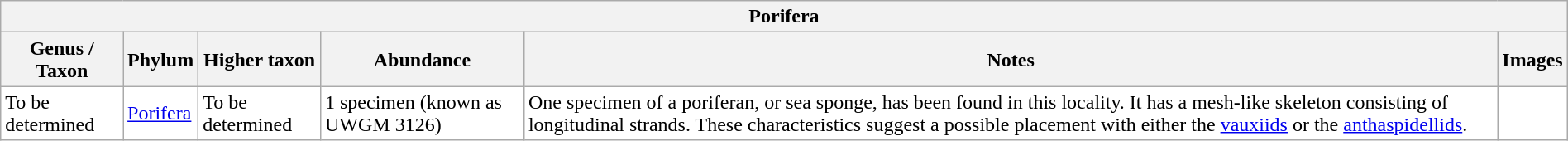<table class="wikitable sortable" style="background:white; width:100%;">
<tr>
<th colspan="7" align="center">Porifera</th>
</tr>
<tr>
<th>Genus / Taxon</th>
<th>Phylum</th>
<th>Higher taxon</th>
<th>Abundance</th>
<th>Notes</th>
<th>Images</th>
</tr>
<tr>
<td>To be determined</td>
<td><a href='#'>Porifera</a></td>
<td>To be determined</td>
<td>1 specimen (known as UWGM 3126)</td>
<td>One specimen of a poriferan, or sea sponge, has been found in this locality. It has a mesh-like skeleton consisting of longitudinal strands. These characteristics suggest a possible placement with either the <a href='#'>vauxiids</a> or the <a href='#'>anthaspidellids</a>.</td>
<td></td>
</tr>
</table>
